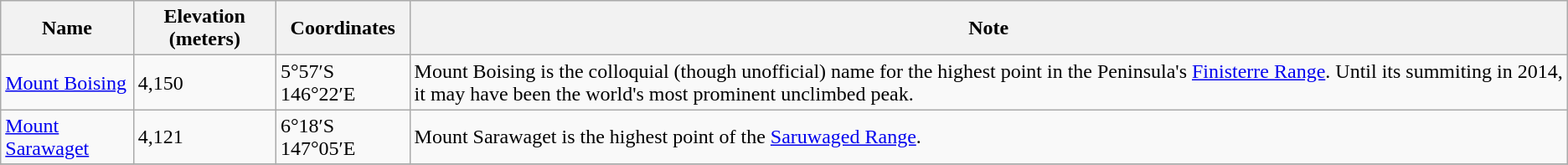<table class="wikitable">
<tr>
<th>Name</th>
<th>Elevation (meters)</th>
<th>Coordinates</th>
<th>Note</th>
</tr>
<tr>
<td><a href='#'>Mount Boising</a></td>
<td>4,150</td>
<td>5°57′S 146°22′E</td>
<td>Mount Boising is the colloquial (though unofficial) name for the highest point in the Peninsula's <a href='#'>Finisterre Range</a>. Until its summiting in 2014, it may have been the world's most prominent unclimbed peak.</td>
</tr>
<tr>
<td><a href='#'>Mount Sarawaget</a></td>
<td>4,121</td>
<td>6°18′S 147°05′E</td>
<td>Mount Sarawaget is the highest point of the <a href='#'>Saruwaged Range</a>.</td>
</tr>
<tr>
</tr>
</table>
